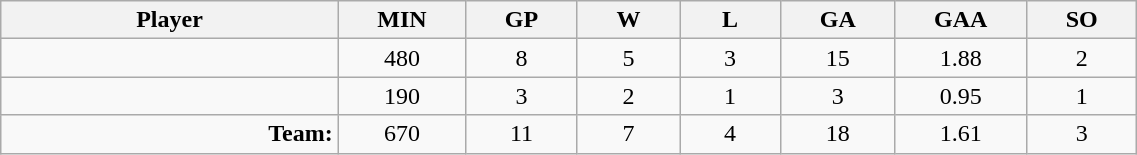<table class="wikitable sortable" width="60%">
<tr>
<th bgcolor="#DDDDFF" width="10%">Player</th>
<th width="3%" bgcolor="#DDDDFF" title="Minutes played">MIN</th>
<th width="3%" bgcolor="#DDDDFF" title="Games played in">GP</th>
<th width="3%" bgcolor="#DDDDFF" title="Games played in">W</th>
<th width="3%" bgcolor="#DDDDFF"title="Games played in">L</th>
<th width="3%" bgcolor="#DDDDFF" title="Goals against">GA</th>
<th width="3%" bgcolor="#DDDDFF" title="Goals against average">GAA</th>
<th width="3%" bgcolor="#DDDDFF" title="Shut-outs">SO</th>
</tr>
<tr align="center">
<td align="right"></td>
<td>480</td>
<td>8</td>
<td>5</td>
<td>3</td>
<td>15</td>
<td>1.88</td>
<td>2</td>
</tr>
<tr align="center">
<td align="right"></td>
<td>190</td>
<td>3</td>
<td>2</td>
<td>1</td>
<td>3</td>
<td>0.95</td>
<td>1</td>
</tr>
<tr align="center">
<td align="right"><strong>Team:</strong></td>
<td>670</td>
<td>11</td>
<td>7</td>
<td>4</td>
<td>18</td>
<td>1.61</td>
<td>3</td>
</tr>
</table>
